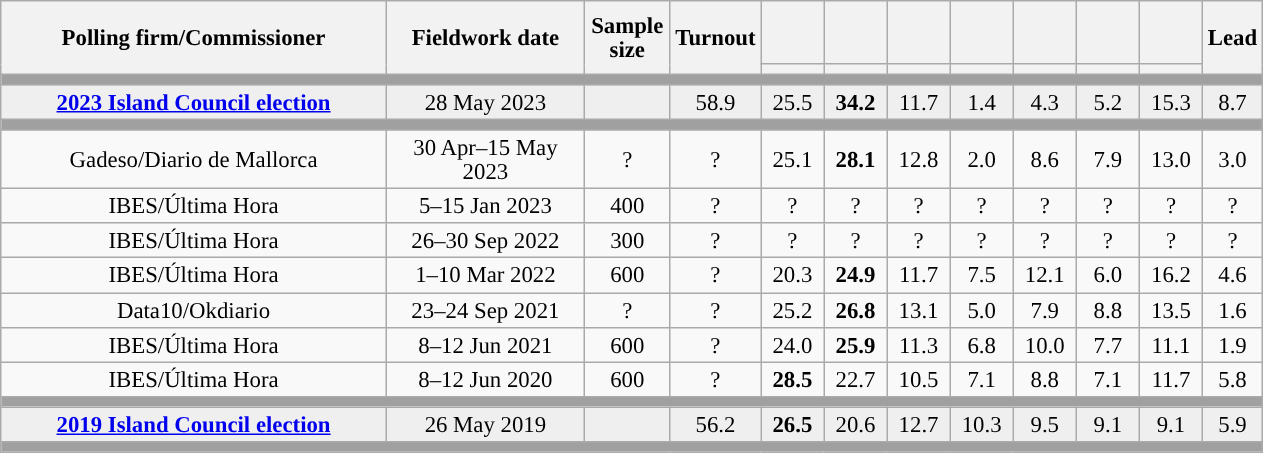<table class="wikitable collapsible collapsed" style="text-align:center; font-size:95%; line-height:16px;">
<tr style="height:42px;">
<th style="width:250px;" rowspan="2">Polling firm/Commissioner</th>
<th style="width:125px;" rowspan="2">Fieldwork date</th>
<th style="width:50px;" rowspan="2">Sample size</th>
<th style="width:45px;" rowspan="2">Turnout</th>
<th style="width:35px;"></th>
<th style="width:35px;"></th>
<th style="width:35px;"></th>
<th style="width:35px;"></th>
<th style="width:35px;"></th>
<th style="width:35px;"></th>
<th style="width:35px;"></th>
<th style="width:30px;" rowspan="2">Lead</th>
</tr>
<tr>
<th style="color:inherit;background:"></th>
<th style="color:inherit;background:"></th>
<th style="color:inherit;background:"></th>
<th style="color:inherit;background:"></th>
<th style="color:inherit;background:"></th>
<th style="color:inherit;background:"></th>
<th style="color:inherit;background:"></th>
</tr>
<tr>
<td colspan="12" style="background:#A0A0A0"></td>
</tr>
<tr style="background:#EFEFEF;">
<td><strong><a href='#'>2023 Island Council election</a></strong></td>
<td>28 May 2023</td>
<td></td>
<td>58.9</td>
<td>25.5<br></td>
<td><strong>34.2</strong><br></td>
<td>11.7<br></td>
<td>1.4<br></td>
<td>4.3<br></td>
<td>5.2<br></td>
<td>15.3<br></td>
<td style="background:">8.7</td>
</tr>
<tr>
<td colspan="12" style="background:#A0A0A0"></td>
</tr>
<tr>
<td>Gadeso/Diario de Mallorca</td>
<td>30 Apr–15 May 2023</td>
<td>?</td>
<td>?</td>
<td>25.1<br></td>
<td><strong>28.1</strong><br></td>
<td>12.8<br></td>
<td>2.0<br></td>
<td>8.6<br></td>
<td>7.9<br></td>
<td>13.0<br></td>
<td style="background:">3.0</td>
</tr>
<tr>
<td>IBES/Última Hora</td>
<td>5–15 Jan 2023</td>
<td>400</td>
<td>?</td>
<td>?<br></td>
<td>?<br></td>
<td>?<br></td>
<td>?<br></td>
<td>?<br></td>
<td>?<br></td>
<td>?<br></td>
<td style="background:">?</td>
</tr>
<tr>
<td>IBES/Última Hora</td>
<td>26–30 Sep 2022</td>
<td>300</td>
<td>?</td>
<td>?<br></td>
<td>?<br></td>
<td>?<br></td>
<td>?<br></td>
<td>?<br></td>
<td>?<br></td>
<td>?<br></td>
<td style="background:">?</td>
</tr>
<tr>
<td>IBES/Última Hora</td>
<td>1–10 Mar 2022</td>
<td>600</td>
<td>?</td>
<td>20.3<br></td>
<td><strong>24.9</strong><br></td>
<td>11.7<br></td>
<td>7.5<br></td>
<td>12.1<br></td>
<td>6.0<br></td>
<td>16.2<br></td>
<td style="background:">4.6</td>
</tr>
<tr>
<td>Data10/Okdiario</td>
<td>23–24 Sep 2021</td>
<td>?</td>
<td>?</td>
<td>25.2<br></td>
<td><strong>26.8</strong><br></td>
<td>13.1<br></td>
<td>5.0<br></td>
<td>7.9<br></td>
<td>8.8<br></td>
<td>13.5<br></td>
<td style="background:">1.6</td>
</tr>
<tr>
<td>IBES/Última Hora</td>
<td>8–12 Jun 2021</td>
<td>600</td>
<td>?</td>
<td>24.0<br></td>
<td><strong>25.9</strong><br></td>
<td>11.3<br></td>
<td>6.8<br></td>
<td>10.0<br></td>
<td>7.7<br></td>
<td>11.1<br></td>
<td style="background:">1.9</td>
</tr>
<tr>
<td>IBES/Última Hora</td>
<td>8–12 Jun 2020</td>
<td>600</td>
<td>?</td>
<td><strong>28.5</strong><br></td>
<td>22.7<br></td>
<td>10.5<br></td>
<td>7.1<br></td>
<td>8.8<br></td>
<td>7.1<br></td>
<td>11.7<br></td>
<td style="background:">5.8</td>
</tr>
<tr>
<td colspan="12" style="background:#A0A0A0"></td>
</tr>
<tr style="background:#EFEFEF;">
<td><strong><a href='#'>2019 Island Council election</a></strong></td>
<td>26 May 2019</td>
<td></td>
<td>56.2</td>
<td><strong>26.5</strong><br></td>
<td>20.6<br></td>
<td>12.7<br></td>
<td>10.3<br></td>
<td>9.5<br></td>
<td>9.1<br></td>
<td>9.1<br></td>
<td style="background:">5.9</td>
</tr>
<tr>
<td colspan="12" style="background:#A0A0A0"></td>
</tr>
</table>
